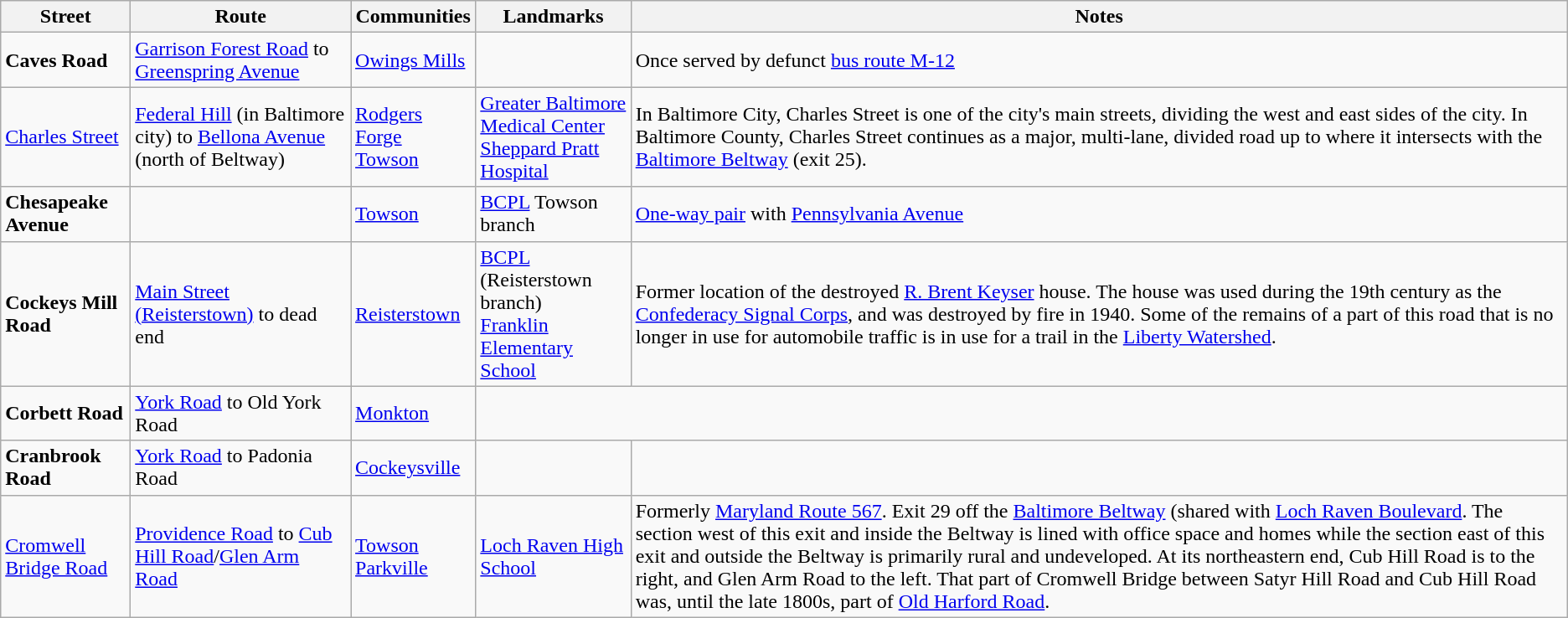<table class="wikitable">
<tr>
<th>Street</th>
<th>Route</th>
<th>Communities</th>
<th>Landmarks</th>
<th>Notes</th>
</tr>
<tr>
<td><strong>Caves Road</strong></td>
<td><a href='#'>Garrison Forest Road</a> to <a href='#'>Greenspring Avenue</a></td>
<td><a href='#'>Owings Mills</a></td>
<td></td>
<td>Once served by defunct <a href='#'>bus route M-12</a></td>
</tr>
<tr>
<td><a href='#'>Charles Street</a></td>
<td><a href='#'>Federal Hill</a> (in Baltimore city) to <a href='#'>Bellona Avenue</a> (north of Beltway)</td>
<td><a href='#'>Rodgers Forge</a><br><a href='#'>Towson</a></td>
<td><a href='#'>Greater Baltimore Medical Center</a><br><a href='#'>Sheppard Pratt Hospital</a><br></td>
<td>In Baltimore City, Charles Street is one of the city's main streets, dividing the west and east sides of the city. In Baltimore County, Charles Street continues as a major, multi-lane, divided road up to where it intersects with the <a href='#'>Baltimore Beltway</a> (exit 25).</td>
</tr>
<tr>
<td><strong>Chesapeake Avenue</strong></td>
<td></td>
<td><a href='#'>Towson</a></td>
<td><a href='#'>BCPL</a> Towson branch</td>
<td><a href='#'>One-way pair</a> with <a href='#'>Pennsylvania Avenue</a></td>
</tr>
<tr>
<td><strong>Cockeys Mill Road</strong></td>
<td><a href='#'>Main Street (Reisterstown)</a> to dead end</td>
<td><a href='#'>Reisterstown</a></td>
<td><a href='#'>BCPL</a> (Reisterstown branch)<br><a href='#'>Franklin Elementary School</a></td>
<td>Former location of the destroyed <a href='#'>R. Brent Keyser</a> house. The house was used during the 19th century as the <a href='#'>Confederacy Signal Corps</a>, and was destroyed by fire in 1940. Some of the remains of a part of this road that is no longer in use for automobile traffic is in use for a trail in the <a href='#'>Liberty Watershed</a>.</td>
</tr>
<tr>
<td><strong>Corbett Road</strong></td>
<td><a href='#'>York Road</a> to Old York Road</td>
<td><a href='#'>Monkton</a></td>
</tr>
<tr>
<td><strong>Cranbrook Road</strong></td>
<td><a href='#'>York Road</a> to Padonia Road</td>
<td><a href='#'>Cockeysville</a></td>
<td></td>
<td></td>
</tr>
<tr>
<td><a href='#'>Cromwell Bridge Road</a></td>
<td><a href='#'>Providence Road</a> to <a href='#'>Cub Hill Road</a>/<a href='#'>Glen Arm Road</a></td>
<td><a href='#'>Towson</a><br><a href='#'>Parkville</a></td>
<td><a href='#'>Loch Raven High School</a></td>
<td>Formerly <a href='#'>Maryland Route 567</a>. Exit 29 off the <a href='#'>Baltimore Beltway</a> (shared with <a href='#'>Loch Raven Boulevard</a>. The section west of this exit and inside the Beltway is lined with office space and homes while the section east of this exit and outside the Beltway is primarily rural and undeveloped. At its northeastern end, Cub Hill Road is to the right, and Glen Arm Road to the left. That part of Cromwell Bridge between Satyr Hill Road and Cub Hill Road was, until the late 1800s, part of <a href='#'>Old Harford Road</a>.</td>
</tr>
</table>
